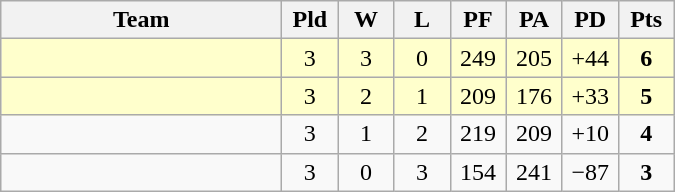<table class=wikitable style="text-align:center">
<tr>
<th width=180>Team</th>
<th width=30>Pld</th>
<th width=30>W</th>
<th width=30>L</th>
<th width=30>PF</th>
<th width=30>PA</th>
<th width=30>PD</th>
<th width=30>Pts</th>
</tr>
<tr bgcolor="#ffffcc">
<td align="left"></td>
<td>3</td>
<td>3</td>
<td>0</td>
<td>249</td>
<td>205</td>
<td>+44</td>
<td><strong>6</strong></td>
</tr>
<tr bgcolor="#ffffcc">
<td align="left"></td>
<td>3</td>
<td>2</td>
<td>1</td>
<td>209</td>
<td>176</td>
<td>+33</td>
<td><strong>5</strong></td>
</tr>
<tr>
<td align="left"></td>
<td>3</td>
<td>1</td>
<td>2</td>
<td>219</td>
<td>209</td>
<td>+10</td>
<td><strong>4</strong></td>
</tr>
<tr>
<td align="left"></td>
<td>3</td>
<td>0</td>
<td>3</td>
<td>154</td>
<td>241</td>
<td>−87</td>
<td><strong>3</strong></td>
</tr>
</table>
